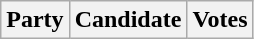<table class="wikitable">
<tr>
<th colspan="2">Party</th>
<th>Candidate</th>
<th>Votes<br></th>
</tr>
</table>
